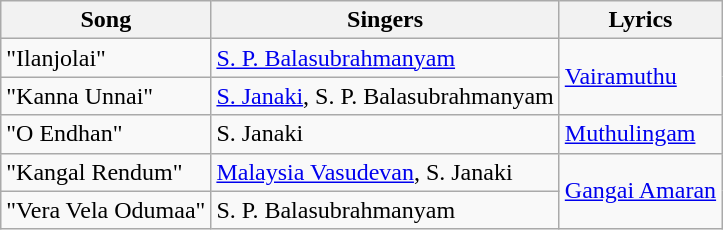<table class="wikitable">
<tr>
<th>Song</th>
<th>Singers</th>
<th>Lyrics</th>
</tr>
<tr>
<td>"Ilanjolai"</td>
<td><a href='#'>S. P. Balasubrahmanyam</a></td>
<td rowspan=2><a href='#'>Vairamuthu</a></td>
</tr>
<tr>
<td>"Kanna Unnai"</td>
<td><a href='#'>S. Janaki</a>, S. P. Balasubrahmanyam</td>
</tr>
<tr>
<td>"O Endhan"</td>
<td>S. Janaki</td>
<td><a href='#'>Muthulingam</a></td>
</tr>
<tr>
<td>"Kangal Rendum"</td>
<td><a href='#'>Malaysia Vasudevan</a>, S. Janaki</td>
<td rowspan=2><a href='#'>Gangai Amaran</a></td>
</tr>
<tr>
<td>"Vera Vela Odumaa"</td>
<td>S. P. Balasubrahmanyam</td>
</tr>
</table>
